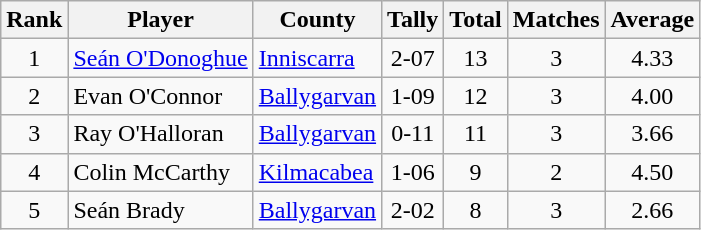<table class="wikitable">
<tr>
<th>Rank</th>
<th>Player</th>
<th>County</th>
<th>Tally</th>
<th>Total</th>
<th>Matches</th>
<th>Average</th>
</tr>
<tr>
<td rowspan=1 align=center>1</td>
<td><a href='#'>Seán O'Donoghue</a></td>
<td><a href='#'>Inniscarra</a></td>
<td align=center>2-07</td>
<td align=center>13</td>
<td align=center>3</td>
<td align=center>4.33</td>
</tr>
<tr>
<td rowspan=1 align=center>2</td>
<td>Evan O'Connor</td>
<td><a href='#'>Ballygarvan</a></td>
<td align=center>1-09</td>
<td align=center>12</td>
<td align=center>3</td>
<td align=center>4.00</td>
</tr>
<tr>
<td rowspan=1 align=center>3</td>
<td>Ray O'Halloran</td>
<td><a href='#'>Ballygarvan</a></td>
<td align=center>0-11</td>
<td align=center>11</td>
<td align=center>3</td>
<td align=center>3.66</td>
</tr>
<tr>
<td rowspan=1 align=center>4</td>
<td>Colin McCarthy</td>
<td><a href='#'>Kilmacabea</a></td>
<td align=center>1-06</td>
<td align=center>9</td>
<td align=center>2</td>
<td align=center>4.50</td>
</tr>
<tr>
<td rowspan=1 align=center>5</td>
<td>Seán Brady</td>
<td><a href='#'>Ballygarvan</a></td>
<td align=center>2-02</td>
<td align=center>8</td>
<td align=center>3</td>
<td align=center>2.66</td>
</tr>
</table>
